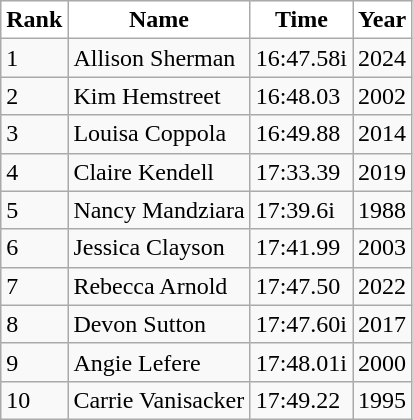<table class="wikitable">
<tr>
<th style="background:white">Rank</th>
<th style="background:white">Name</th>
<th style="background:white">Time</th>
<th style="background:white">Year</th>
</tr>
<tr>
<td>1</td>
<td>Allison Sherman</td>
<td>16:47.58i</td>
<td>2024</td>
</tr>
<tr>
<td>2</td>
<td>Kim Hemstreet</td>
<td>16:48.03</td>
<td>2002</td>
</tr>
<tr>
<td>3</td>
<td>Louisa Coppola</td>
<td>16:49.88</td>
<td>2014</td>
</tr>
<tr>
<td>4</td>
<td>Claire Kendell</td>
<td>17:33.39</td>
<td>2019</td>
</tr>
<tr>
<td>5</td>
<td>Nancy Mandziara</td>
<td>17:39.6i</td>
<td>1988</td>
</tr>
<tr>
<td>6</td>
<td>Jessica Clayson</td>
<td>17:41.99</td>
<td>2003</td>
</tr>
<tr>
<td>7</td>
<td>Rebecca Arnold</td>
<td>17:47.50</td>
<td>2022</td>
</tr>
<tr>
<td>8</td>
<td>Devon Sutton</td>
<td>17:47.60i</td>
<td>2017</td>
</tr>
<tr>
<td>9</td>
<td>Angie Lefere</td>
<td>17:48.01i</td>
<td>2000</td>
</tr>
<tr>
<td>10</td>
<td>Carrie Vanisacker</td>
<td>17:49.22</td>
<td>1995</td>
</tr>
</table>
